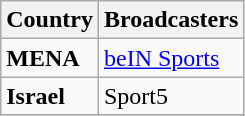<table class="wikitable" border="1">
<tr>
<th>Country</th>
<th>Broadcasters</th>
</tr>
<tr>
<td><strong>MENA</strong></td>
<td><a href='#'>beIN Sports</a></td>
</tr>
<tr>
<td><strong>Israel</strong></td>
<td>Sport5</td>
</tr>
<tr>
</tr>
</table>
